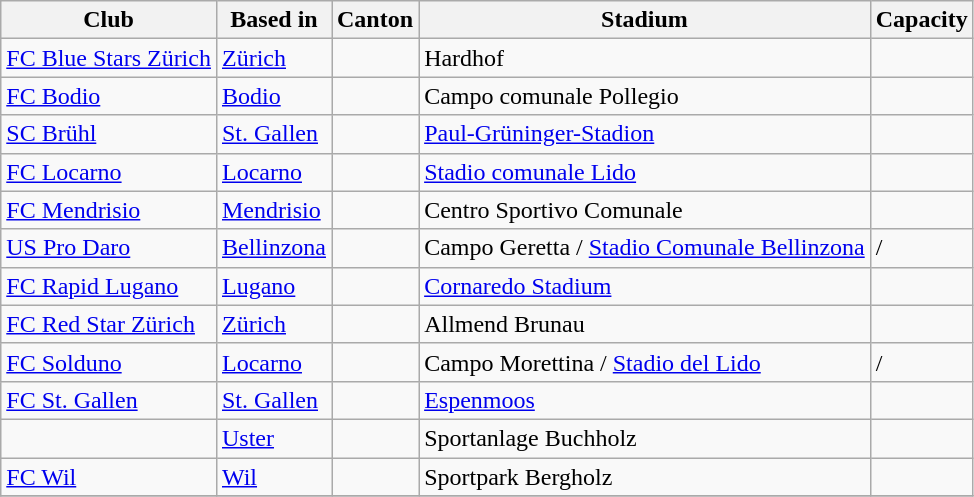<table class="wikitable">
<tr>
<th>Club</th>
<th>Based in</th>
<th>Canton</th>
<th>Stadium</th>
<th>Capacity</th>
</tr>
<tr>
<td><a href='#'>FC Blue Stars Zürich</a></td>
<td><a href='#'>Zürich</a></td>
<td></td>
<td>Hardhof</td>
<td></td>
</tr>
<tr>
<td><a href='#'>FC Bodio</a></td>
<td><a href='#'>Bodio</a></td>
<td></td>
<td>Campo comunale Pollegio</td>
<td></td>
</tr>
<tr>
<td><a href='#'>SC Brühl</a></td>
<td><a href='#'>St. Gallen</a></td>
<td></td>
<td><a href='#'>Paul-Grüninger-Stadion</a></td>
<td></td>
</tr>
<tr>
<td><a href='#'>FC Locarno</a></td>
<td><a href='#'>Locarno</a></td>
<td></td>
<td><a href='#'>Stadio comunale Lido</a></td>
<td></td>
</tr>
<tr>
<td><a href='#'>FC Mendrisio</a></td>
<td><a href='#'>Mendrisio</a></td>
<td></td>
<td>Centro Sportivo Comunale</td>
<td></td>
</tr>
<tr>
<td><a href='#'>US Pro Daro</a></td>
<td><a href='#'>Bellinzona</a></td>
<td></td>
<td>Campo Geretta / <a href='#'>Stadio Comunale Bellinzona</a></td>
<td> / </td>
</tr>
<tr>
<td><a href='#'>FC Rapid Lugano</a></td>
<td><a href='#'>Lugano</a></td>
<td></td>
<td><a href='#'>Cornaredo Stadium</a></td>
<td></td>
</tr>
<tr>
<td><a href='#'>FC Red Star Zürich</a></td>
<td><a href='#'>Zürich</a></td>
<td></td>
<td>Allmend Brunau</td>
<td></td>
</tr>
<tr>
<td><a href='#'>FC Solduno</a></td>
<td><a href='#'>Locarno</a></td>
<td></td>
<td>Campo Morettina / <a href='#'>Stadio del Lido</a></td>
<td> / </td>
</tr>
<tr>
<td><a href='#'>FC St. Gallen</a></td>
<td><a href='#'>St. Gallen</a></td>
<td></td>
<td><a href='#'>Espenmoos</a></td>
<td></td>
</tr>
<tr>
<td></td>
<td><a href='#'>Uster</a></td>
<td></td>
<td>Sportanlage Buchholz</td>
<td></td>
</tr>
<tr>
<td><a href='#'>FC Wil</a></td>
<td><a href='#'>Wil</a></td>
<td></td>
<td>Sportpark Bergholz</td>
<td></td>
</tr>
<tr>
</tr>
</table>
